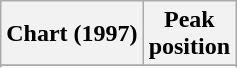<table class="wikitable sortable">
<tr>
<th align="left">Chart (1997)</th>
<th align="center">Peak<br>position</th>
</tr>
<tr>
</tr>
<tr>
</tr>
<tr>
</tr>
<tr>
</tr>
<tr>
</tr>
</table>
